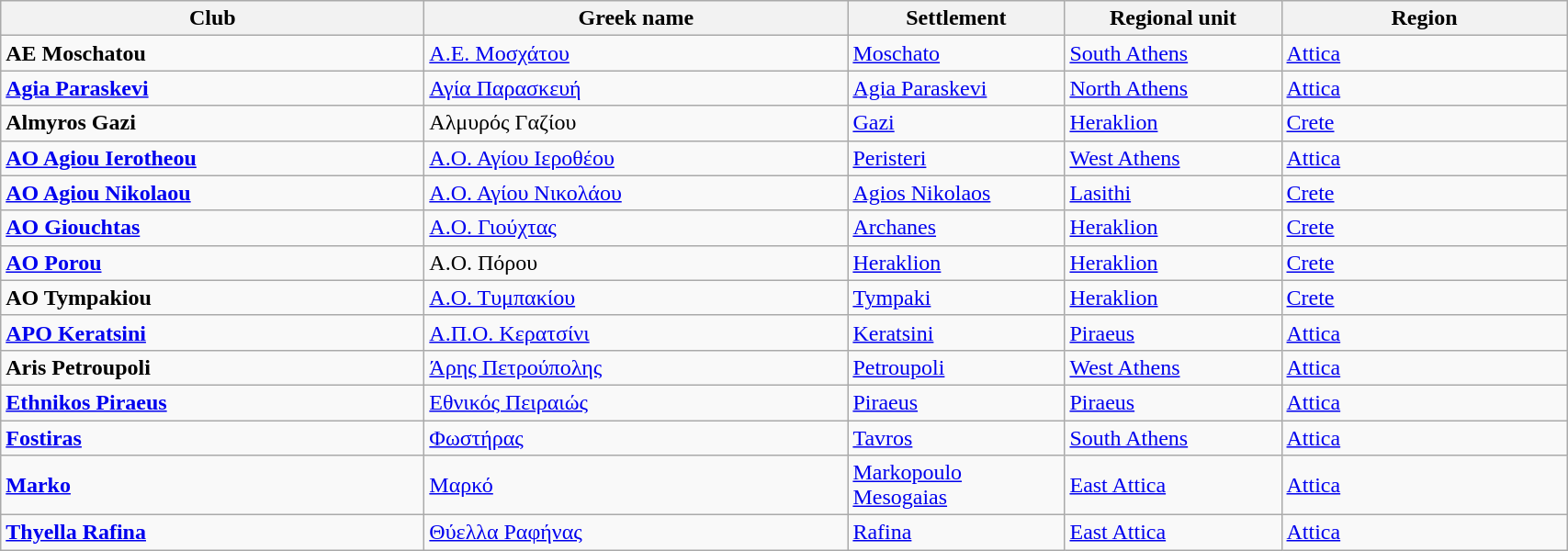<table class="wikitable sortable">
<tr>
<th width="300px">Club</th>
<th width="300px">Greek name</th>
<th width="150px">Settlement</th>
<th width="150px">Regional unit</th>
<th width="200px">Region</th>
</tr>
<tr>
<td><strong>AE Moschatou</strong></td>
<td><a href='#'>Α.Ε. Μοσχάτου</a></td>
<td><a href='#'>Moschato</a></td>
<td><a href='#'>South Athens</a></td>
<td><a href='#'>Attica</a></td>
</tr>
<tr>
<td><strong><a href='#'>Agia Paraskevi</a></strong></td>
<td><a href='#'>Αγία Παρασκευή</a></td>
<td><a href='#'>Agia Paraskevi</a></td>
<td><a href='#'>North Athens</a></td>
<td><a href='#'>Attica</a></td>
</tr>
<tr>
<td><strong>Almyros Gazi</strong></td>
<td>Αλμυρός Γαζίου</td>
<td><a href='#'>Gazi</a></td>
<td><a href='#'>Heraklion</a></td>
<td><a href='#'>Crete</a></td>
</tr>
<tr>
<td><strong><a href='#'>AO Agiou Ierotheou</a></strong></td>
<td><a href='#'>Α.Ο. Αγίου Ιεροθέου</a></td>
<td><a href='#'>Peristeri</a></td>
<td><a href='#'>West Athens</a></td>
<td><a href='#'>Attica</a></td>
</tr>
<tr>
<td><strong><a href='#'>AO Agiou Nikolaou</a></strong></td>
<td><a href='#'>Α.Ο. Αγίου Νικολάου</a></td>
<td><a href='#'>Agios Nikolaos</a></td>
<td><a href='#'>Lasithi</a></td>
<td><a href='#'>Crete</a></td>
</tr>
<tr>
<td><strong><a href='#'>AO Giouchtas</a></strong></td>
<td><a href='#'>Α.Ο. Γιούχτας</a></td>
<td><a href='#'>Archanes</a></td>
<td><a href='#'>Heraklion</a></td>
<td><a href='#'>Crete</a></td>
</tr>
<tr>
<td><strong><a href='#'>AO Porou</a></strong></td>
<td>Α.Ο. Πόρου</td>
<td><a href='#'>Heraklion</a></td>
<td><a href='#'>Heraklion</a></td>
<td><a href='#'>Crete</a></td>
</tr>
<tr>
<td><strong>AO Tympakiou</strong></td>
<td><a href='#'>Α.Ο. Τυμπακίου</a></td>
<td><a href='#'>Tympaki</a></td>
<td><a href='#'>Heraklion</a></td>
<td><a href='#'>Crete</a></td>
</tr>
<tr>
<td><strong><a href='#'>APO Keratsini</a></strong></td>
<td><a href='#'>Α.Π.Ο. Κερατσίνι</a></td>
<td><a href='#'>Keratsini</a></td>
<td><a href='#'>Piraeus</a></td>
<td><a href='#'>Attica</a></td>
</tr>
<tr>
<td><strong>Aris Petroupoli</strong></td>
<td><a href='#'>Άρης Πετρούπολης</a></td>
<td><a href='#'>Petroupoli</a></td>
<td><a href='#'>West Athens</a></td>
<td><a href='#'>Attica</a></td>
</tr>
<tr>
<td><strong><a href='#'>Ethnikos Piraeus</a></strong></td>
<td><a href='#'>Εθνικός Πειραιώς</a></td>
<td><a href='#'>Piraeus</a></td>
<td><a href='#'>Piraeus</a></td>
<td><a href='#'>Attica</a></td>
</tr>
<tr>
<td><strong><a href='#'>Fostiras</a></strong></td>
<td><a href='#'>Φωστήρας</a></td>
<td><a href='#'>Tavros</a></td>
<td><a href='#'>South Athens</a></td>
<td><a href='#'>Attica</a></td>
</tr>
<tr>
<td><strong><a href='#'>Marko</a></strong></td>
<td><a href='#'>Μαρκό</a></td>
<td><a href='#'>Markopoulo Mesogaias</a></td>
<td><a href='#'>East Attica</a></td>
<td><a href='#'>Attica</a></td>
</tr>
<tr>
<td><strong><a href='#'>Thyella Rafina</a></strong></td>
<td><a href='#'>Θύελλα Ραφήνας</a></td>
<td><a href='#'>Rafina</a></td>
<td><a href='#'>East Attica</a></td>
<td><a href='#'>Attica</a></td>
</tr>
</table>
